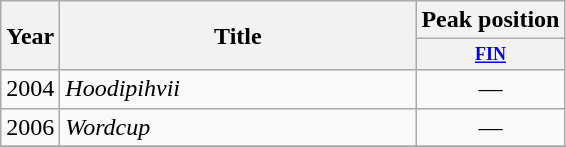<table class="wikitable">
<tr>
<th rowspan="2">Year</th>
<th rowspan="2" style="width:230px;">Title</th>
<th colspan="2">Peak position</th>
</tr>
<tr>
<th style="width;font-size:75%"><a href='#'>FIN</a></th>
</tr>
<tr>
<td>2004</td>
<td><em>Hoodipihvii</em></td>
<td style="text-align:center;">—</td>
</tr>
<tr>
<td>2006</td>
<td><em>Wordcup</em></td>
<td style="text-align:center;">—</td>
</tr>
<tr>
</tr>
</table>
